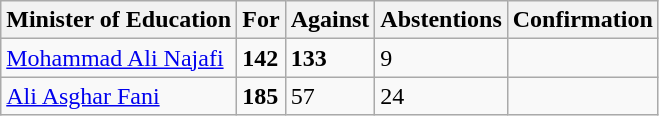<table class="wikitable">
<tr>
<th>Minister of Education</th>
<th>For</th>
<th>Against</th>
<th>Abstentions</th>
<th>Confirmation</th>
</tr>
<tr>
<td><a href='#'>Mohammad Ali Najafi</a></td>
<td><strong>142</strong></td>
<td><strong>133</strong></td>
<td>9</td>
<td></td>
</tr>
<tr>
<td><a href='#'>Ali Asghar Fani</a></td>
<td><strong>185</strong></td>
<td>57</td>
<td>24</td>
<td></td>
</tr>
</table>
